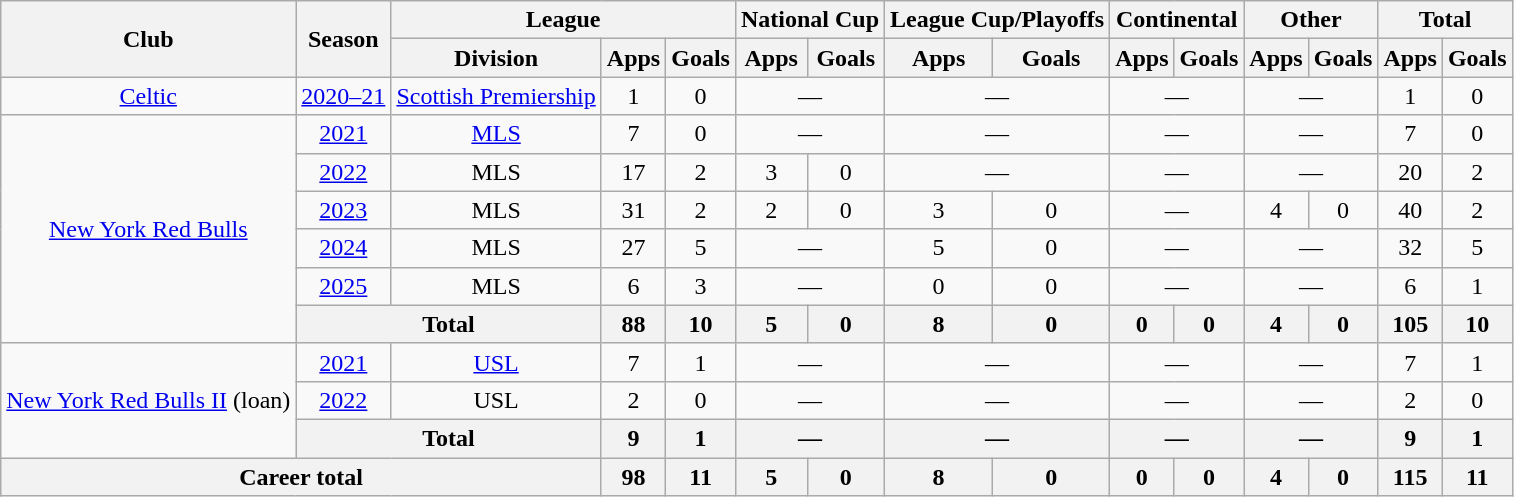<table class="wikitable" style="text-align: center">
<tr>
<th rowspan="2">Club</th>
<th rowspan="2">Season</th>
<th colspan="3">League</th>
<th colspan="2">National Cup</th>
<th colspan="2">League Cup/Playoffs</th>
<th colspan="2">Continental</th>
<th colspan="2">Other</th>
<th colspan="2">Total</th>
</tr>
<tr>
<th>Division</th>
<th>Apps</th>
<th>Goals</th>
<th>Apps</th>
<th>Goals</th>
<th>Apps</th>
<th>Goals</th>
<th>Apps</th>
<th>Goals</th>
<th>Apps</th>
<th>Goals</th>
<th>Apps</th>
<th>Goals</th>
</tr>
<tr>
<td><a href='#'>Celtic</a></td>
<td><a href='#'>2020–21</a></td>
<td><a href='#'>Scottish Premiership</a></td>
<td>1</td>
<td>0</td>
<td colspan="2">—</td>
<td colspan="2">—</td>
<td colspan="2">—</td>
<td colspan="2">—</td>
<td>1</td>
<td>0</td>
</tr>
<tr>
<td rowspan="6"><a href='#'>New York Red Bulls</a></td>
<td><a href='#'>2021</a></td>
<td><a href='#'>MLS</a></td>
<td>7</td>
<td>0</td>
<td colspan="2">—</td>
<td colspan="2">—</td>
<td colspan="2">—</td>
<td colspan="2">—</td>
<td>7</td>
<td>0</td>
</tr>
<tr>
<td><a href='#'>2022</a></td>
<td>MLS</td>
<td>17</td>
<td>2</td>
<td>3</td>
<td>0</td>
<td colspan="2">—</td>
<td colspan="2">—</td>
<td colspan="2">—</td>
<td>20</td>
<td>2</td>
</tr>
<tr>
<td><a href='#'>2023</a></td>
<td>MLS</td>
<td>31</td>
<td>2</td>
<td>2</td>
<td>0</td>
<td>3</td>
<td>0</td>
<td colspan="2">—</td>
<td>4</td>
<td>0</td>
<td>40</td>
<td>2</td>
</tr>
<tr>
<td><a href='#'>2024</a></td>
<td>MLS</td>
<td>27</td>
<td>5</td>
<td colspan="2">—</td>
<td>5</td>
<td>0</td>
<td colspan="2">—</td>
<td colspan="2">—</td>
<td>32</td>
<td>5</td>
</tr>
<tr>
<td><a href='#'>2025</a></td>
<td>MLS</td>
<td>6</td>
<td>3</td>
<td colspan="2">—</td>
<td>0</td>
<td>0</td>
<td colspan="2">—</td>
<td colspan="2">—</td>
<td>6</td>
<td>1</td>
</tr>
<tr>
<th colspan="2">Total</th>
<th>88</th>
<th>10</th>
<th>5</th>
<th>0</th>
<th>8</th>
<th>0</th>
<th>0</th>
<th>0</th>
<th>4</th>
<th>0</th>
<th>105</th>
<th>10</th>
</tr>
<tr>
<td rowspan="3"><a href='#'>New York Red Bulls II</a> (loan)</td>
<td><a href='#'>2021</a></td>
<td><a href='#'>USL</a></td>
<td>7</td>
<td>1</td>
<td colspan="2">—</td>
<td colspan="2">—</td>
<td colspan="2">—</td>
<td colspan="2">—</td>
<td>7</td>
<td>1</td>
</tr>
<tr>
<td><a href='#'>2022</a></td>
<td>USL</td>
<td>2</td>
<td>0</td>
<td colspan="2">—</td>
<td colspan="2">—</td>
<td colspan="2">—</td>
<td colspan="2">—</td>
<td>2</td>
<td>0</td>
</tr>
<tr>
<th colspan="2">Total</th>
<th>9</th>
<th>1</th>
<th colspan="2">—</th>
<th colspan="2">—</th>
<th colspan="2">—</th>
<th colspan="2">—</th>
<th>9</th>
<th>1</th>
</tr>
<tr>
<th colspan="3">Career total</th>
<th>98</th>
<th>11</th>
<th>5</th>
<th>0</th>
<th>8</th>
<th>0</th>
<th>0</th>
<th>0</th>
<th>4</th>
<th>0</th>
<th>115</th>
<th>11</th>
</tr>
</table>
